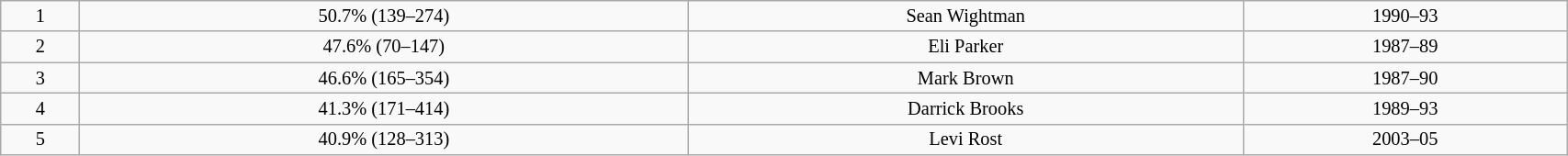<table class="wikitable" style="font-size:85%; text-align:center; width:90%;">
<tr>
<td>1</td>
<td>50.7% (139–274)</td>
<td>Sean Wightman</td>
<td>1990–93</td>
</tr>
<tr>
<td>2</td>
<td>47.6% (70–147)</td>
<td>Eli Parker</td>
<td>1987–89</td>
</tr>
<tr>
<td>3</td>
<td>46.6% (165–354)</td>
<td>Mark Brown</td>
<td>1987–90</td>
</tr>
<tr>
<td>4</td>
<td>41.3% (171–414)</td>
<td>Darrick Brooks</td>
<td>1989–93</td>
</tr>
<tr>
<td>5</td>
<td>40.9% (128–313)</td>
<td>Levi Rost</td>
<td>2003–05</td>
</tr>
</table>
